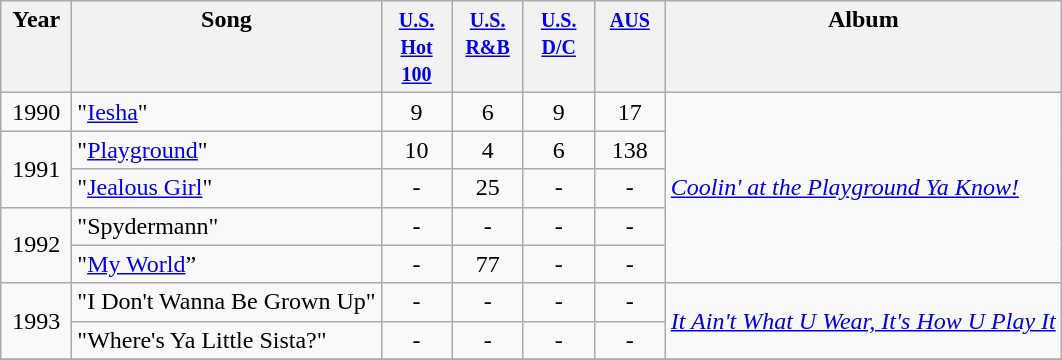<table class="wikitable">
<tr>
<th align="center" valign="top" width="40">Year</th>
<th align="left" valign="top">Song</th>
<th align="center" valign="top" width="40"><small><a href='#'>U.S. Hot 100</a></small></th>
<th align="center" valign="top" width="40"><small><a href='#'>U.S. R&B</a></small></th>
<th align="center" valign="top" width="40"><small><a href='#'>U.S. D/C</a></small></th>
<th align="center" valign="top" width="40"><small><a href='#'>AUS</a></small><br></th>
<th align="left" valign="top">Album</th>
</tr>
<tr>
<td align="center" valign="center">1990</td>
<td align="left" valign="top">"<a href='#'>Iesha</a>"</td>
<td align="center" valign="top">9</td>
<td align="center" valign="top">6</td>
<td align="center" valign="top">9</td>
<td align="center" valign="top">17</td>
<td align="left" valign="center" rowspan="5"><em><a href='#'>Coolin' at the Playground Ya Know!</a></em></td>
</tr>
<tr>
<td align="center" valign="center" rowspan="2">1991</td>
<td align="left" valign="center">"<a href='#'>Playground</a>"</td>
<td align="center" valign="top">10</td>
<td align="center" valign="top">4</td>
<td align="center" valign="top">6</td>
<td align="center" valign="top">138</td>
</tr>
<tr>
<td align="left" valign="center">"<a href='#'>Jealous Girl</a>"</td>
<td align="center" valign="top">-</td>
<td align="center" valign="top">25</td>
<td align="center" valign="top">-</td>
<td align="center" valign="top">-</td>
</tr>
<tr>
<td align="center" valign="center" rowspan="2">1992</td>
<td align="left" valign="center">"Spydermann"</td>
<td align="center" valign="top">-</td>
<td align="center" valign="top">-</td>
<td align="center" valign="top">-</td>
<td align="center" valign="top">-</td>
</tr>
<tr>
<td align="left" valign="center">"<a href='#'>My World</a>”</td>
<td align="center" valign="top">-</td>
<td align="center" valign="top">77</td>
<td align="center" valign="top">-</td>
<td align="center" valign="top">-</td>
</tr>
<tr>
<td align="center" valign="center" rowspan="2">1993</td>
<td align="left" valign="top">"I Don't Wanna Be Grown Up"</td>
<td align="center" valign="top">-</td>
<td align="center" valign="top">-</td>
<td align="center" valign="top">-</td>
<td align="center" valign="top">-</td>
<td align="left" valign="center" rowspan="2"><em><a href='#'>It Ain't What U Wear, It's How U Play It</a></em></td>
</tr>
<tr>
<td align="left" valign="top">"Where's Ya Little Sista?"</td>
<td align="center" valign="top">-</td>
<td align="center" valign="top">-</td>
<td align="center" valign="top">-</td>
<td align="center" valign="top">-</td>
</tr>
<tr>
</tr>
</table>
